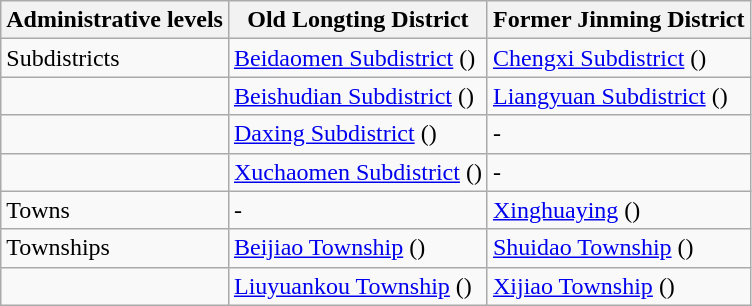<table class="wikitable">
<tr>
<th>Administrative levels</th>
<th>Old Longting District</th>
<th>Former Jinming District</th>
</tr>
<tr>
<td>Subdistricts</td>
<td><a href='#'>Beidaomen Subdistrict</a> ()</td>
<td><a href='#'>Chengxi Subdistrict</a> ()</td>
</tr>
<tr>
<td></td>
<td><a href='#'>Beishudian Subdistrict</a> ()</td>
<td><a href='#'>Liangyuan Subdistrict</a> ()</td>
</tr>
<tr>
<td></td>
<td><a href='#'>Daxing Subdistrict</a> ()</td>
<td>-</td>
</tr>
<tr>
<td></td>
<td><a href='#'>Xuchaomen Subdistrict</a> ()</td>
<td>-</td>
</tr>
<tr>
<td>Towns</td>
<td>-</td>
<td><a href='#'>Xinghuaying</a> ()</td>
</tr>
<tr>
<td>Townships</td>
<td><a href='#'>Beijiao Township</a> ()</td>
<td><a href='#'>Shuidao Township</a> ()</td>
</tr>
<tr>
<td></td>
<td><a href='#'>Liuyuankou Township</a> ()</td>
<td><a href='#'>Xijiao Township</a> ()</td>
</tr>
</table>
